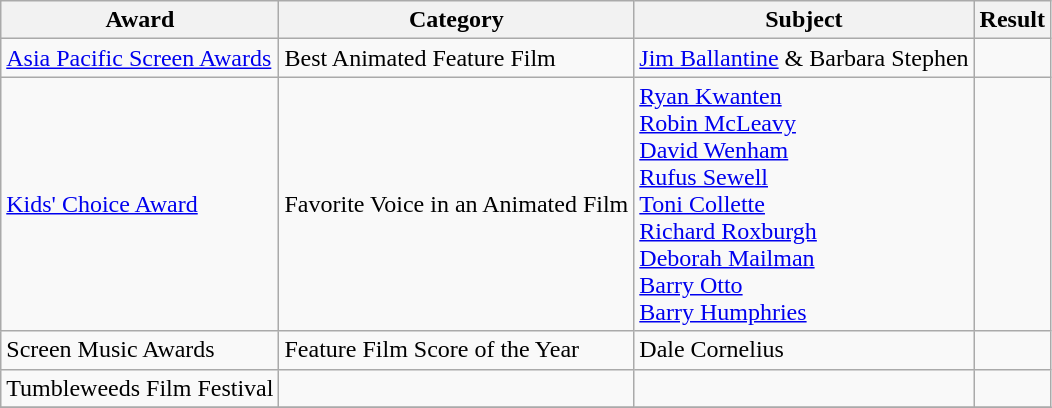<table class="wikitable sortable">
<tr>
<th>Award</th>
<th>Category</th>
<th>Subject</th>
<th>Result</th>
</tr>
<tr>
<td><a href='#'>Asia Pacific Screen Awards</a></td>
<td>Best Animated Feature Film</td>
<td><a href='#'>Jim Ballantine</a> & Barbara Stephen</td>
<td></td>
</tr>
<tr>
<td><a href='#'>Kids' Choice Award</a></td>
<td>Favorite Voice in an Animated Film</td>
<td><a href='#'>Ryan Kwanten</a> <br><a href='#'>Robin McLeavy</a> <br><a href='#'>David Wenham</a> <br><a href='#'>Rufus Sewell</a> <br><a href='#'>Toni Collette</a> <br><a href='#'>Richard Roxburgh</a> <br><a href='#'>Deborah Mailman</a> <br><a href='#'>Barry Otto</a> <br><a href='#'>Barry Humphries</a></td>
<td></td>
</tr>
<tr>
<td>Screen Music Awards</td>
<td>Feature Film Score of the Year</td>
<td>Dale Cornelius</td>
<td></td>
</tr>
<tr>
<td>Tumbleweeds Film Festival</td>
<td></td>
<td></td>
<td></td>
</tr>
<tr>
</tr>
</table>
